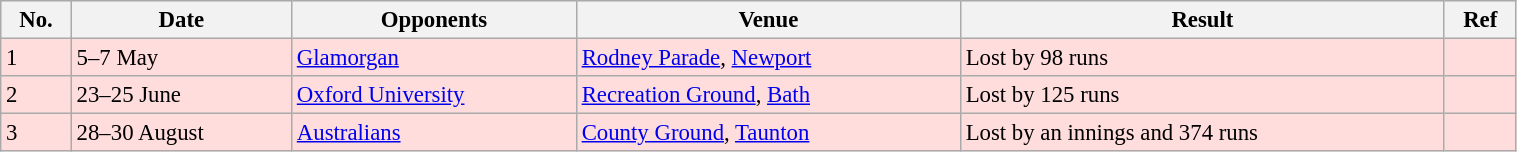<table class="wikitable" width="80%" style="font-size: 95%">
<tr bgcolor="#efefef">
<th>No.</th>
<th>Date</th>
<th>Opponents</th>
<th>Venue</th>
<th>Result</th>
<th>Ref</th>
</tr>
<tr bgcolor="#ffdddd">
<td>1</td>
<td>5–7 May</td>
<td><a href='#'>Glamorgan</a></td>
<td><a href='#'>Rodney Parade</a>, <a href='#'>Newport</a></td>
<td>Lost by 98 runs</td>
<td></td>
</tr>
<tr bgcolor="#ffdddd">
<td>2</td>
<td>23–25 June</td>
<td><a href='#'>Oxford University</a></td>
<td><a href='#'>Recreation Ground</a>, <a href='#'>Bath</a></td>
<td>Lost by 125 runs</td>
<td></td>
</tr>
<tr bgcolor="#ffdddd">
<td>3</td>
<td>28–30 August</td>
<td><a href='#'>Australians</a></td>
<td><a href='#'>County Ground</a>, <a href='#'>Taunton</a></td>
<td>Lost by an innings and 374 runs</td>
<td></td>
</tr>
</table>
